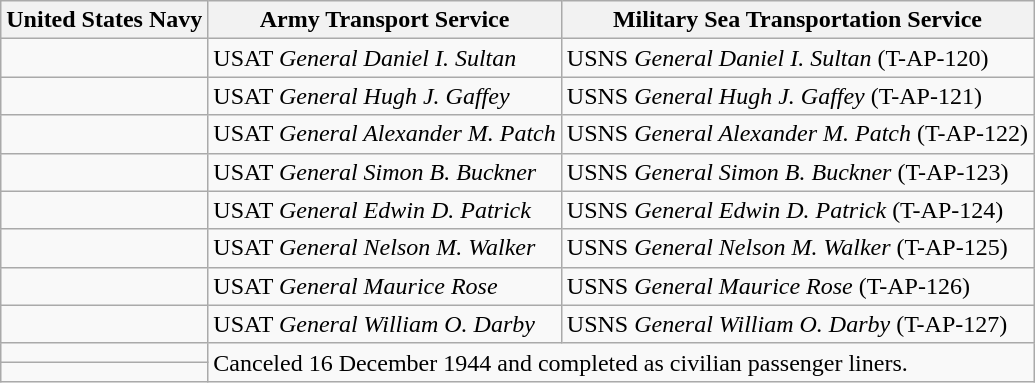<table class=wikitable>
<tr>
<th>United States Navy</th>
<th>Army Transport Service</th>
<th>Military Sea Transportation Service</th>
</tr>
<tr>
<td></td>
<td>USAT <em>General Daniel I. Sultan</em></td>
<td>USNS <em>General Daniel I. Sultan</em> (T-AP-120)</td>
</tr>
<tr>
<td></td>
<td>USAT <em>General Hugh J. Gaffey</em></td>
<td>USNS <em>General Hugh J. Gaffey</em> (T-AP-121)</td>
</tr>
<tr>
<td></td>
<td>USAT <em>General Alexander M. Patch</em></td>
<td>USNS <em>General Alexander M. Patch</em> (T-AP-122)</td>
</tr>
<tr>
<td></td>
<td>USAT <em>General Simon B. Buckner</em></td>
<td>USNS <em>General Simon B. Buckner</em> (T-AP-123)</td>
</tr>
<tr>
<td></td>
<td>USAT <em>General Edwin D. Patrick</em></td>
<td>USNS <em>General Edwin D. Patrick</em> (T-AP-124)</td>
</tr>
<tr>
<td></td>
<td>USAT <em>General Nelson M. Walker</em></td>
<td>USNS <em>General Nelson M. Walker</em> (T-AP-125)</td>
</tr>
<tr>
<td></td>
<td>USAT <em>General Maurice Rose</em></td>
<td>USNS <em>General Maurice Rose</em> (T-AP-126)</td>
</tr>
<tr>
<td></td>
<td>USAT <em>General William O. Darby</em></td>
<td>USNS <em>General William O. Darby</em> (T-AP-127)</td>
</tr>
<tr>
<td></td>
<td rowspan=2 colspan=2>Canceled 16 December 1944 and completed as civilian passenger liners.</td>
</tr>
<tr>
<td></td>
</tr>
</table>
